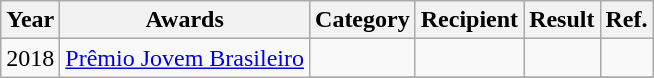<table class="wikitable">
<tr>
<th>Year</th>
<th>Awards</th>
<th>Category</th>
<th>Recipient</th>
<th>Result</th>
<th>Ref.</th>
</tr>
<tr>
<td rowspan=37>2018</td>
<td rowspan=8 style="text-align:center;"><a href='#'>Prêmio Jovem Brasileiro</a></td>
<td></td>
<td></td>
<td></td>
<td></td>
</tr>
<tr>
</tr>
</table>
